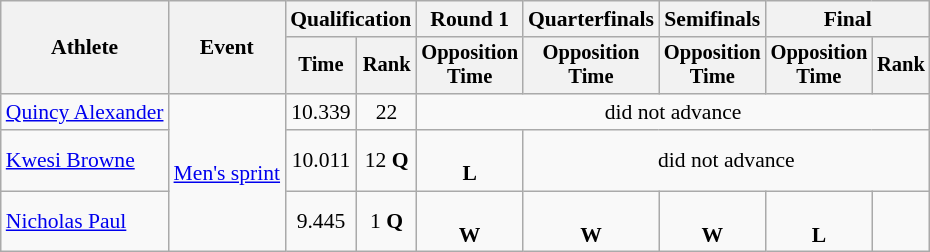<table class="wikitable" style="font-size:90%;">
<tr>
<th rowspan=2>Athlete</th>
<th rowspan=2>Event</th>
<th colspan=2>Qualification</th>
<th>Round 1</th>
<th>Quarterfinals</th>
<th>Semifinals</th>
<th colspan=2>Final</th>
</tr>
<tr style="font-size:95%">
<th>Time</th>
<th>Rank</th>
<th>Opposition<br>Time</th>
<th>Opposition<br>Time</th>
<th>Opposition<br>Time</th>
<th>Opposition<br>Time</th>
<th>Rank</th>
</tr>
<tr align=center>
<td align=left><a href='#'>Quincy Alexander</a></td>
<td align=left rowspan=3><a href='#'>Men's sprint</a></td>
<td>10.339</td>
<td>22</td>
<td colspan=5>did not advance</td>
</tr>
<tr align=center>
<td align=left><a href='#'>Kwesi Browne</a></td>
<td>10.011</td>
<td>12 <strong>Q</strong></td>
<td><br><strong>L</strong></td>
<td colspan=4>did not advance</td>
</tr>
<tr align=center>
<td align=left><a href='#'>Nicholas Paul</a></td>
<td>9.445</td>
<td>1 <strong>Q</strong></td>
<td><br><strong>W</strong></td>
<td><br><strong>W</strong></td>
<td><br><strong>W</strong></td>
<td><br><strong>L</strong></td>
<td></td>
</tr>
</table>
